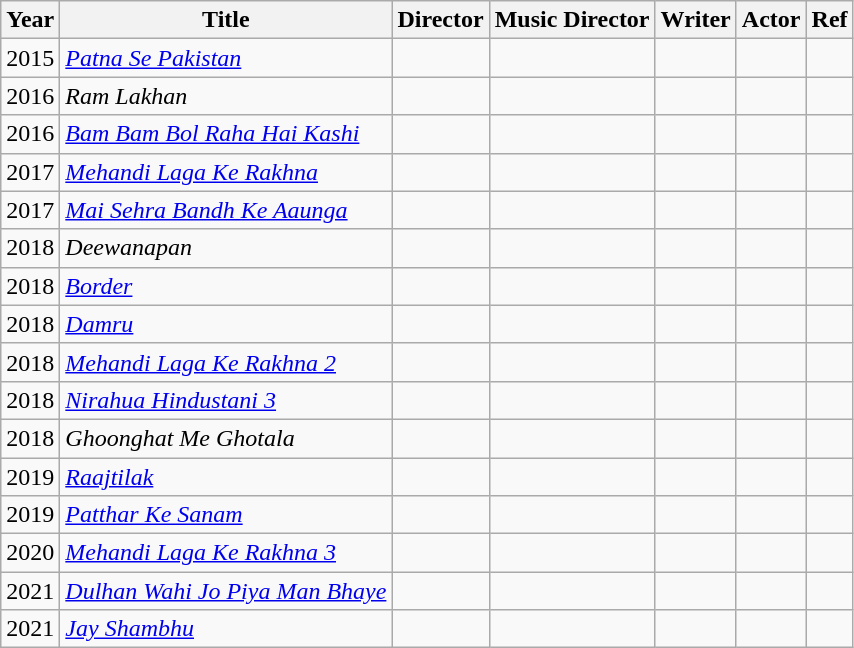<table class="wikitable">
<tr>
<th>Year</th>
<th>Title</th>
<th>Director</th>
<th>Music Director</th>
<th>Writer</th>
<th>Actor</th>
<th>Ref</th>
</tr>
<tr>
<td>2015</td>
<td><em><a href='#'>Patna Se Pakistan</a></em></td>
<td></td>
<td></td>
<td></td>
<td></td>
<td></td>
</tr>
<tr>
<td>2016</td>
<td><em>Ram Lakhan</em></td>
<td></td>
<td></td>
<td></td>
<td></td>
<td></td>
</tr>
<tr>
<td>2016</td>
<td><em><a href='#'>Bam Bam Bol Raha Hai Kashi</a></em></td>
<td></td>
<td></td>
<td></td>
<td></td>
<td></td>
</tr>
<tr>
<td>2017</td>
<td><em><a href='#'>Mehandi Laga Ke Rakhna</a></em></td>
<td></td>
<td></td>
<td></td>
<td></td>
<td></td>
</tr>
<tr>
<td>2017</td>
<td><em><a href='#'>Mai Sehra Bandh Ke Aaunga</a></em></td>
<td></td>
<td></td>
<td></td>
<td></td>
<td></td>
</tr>
<tr>
<td>2018</td>
<td><em>Deewanapan</em></td>
<td></td>
<td></td>
<td></td>
<td></td>
<td></td>
</tr>
<tr>
<td>2018</td>
<td><em><a href='#'>Border</a></em></td>
<td></td>
<td></td>
<td></td>
<td></td>
<td></td>
</tr>
<tr>
<td>2018</td>
<td><em><a href='#'>Damru</a></em></td>
<td></td>
<td></td>
<td></td>
<td></td>
<td></td>
</tr>
<tr>
<td>2018</td>
<td><em><a href='#'>Mehandi Laga Ke Rakhna 2</a></em></td>
<td></td>
<td></td>
<td></td>
<td></td>
<td></td>
</tr>
<tr>
<td>2018</td>
<td><em><a href='#'>Nirahua Hindustani 3</a></em></td>
<td></td>
<td></td>
<td></td>
<td></td>
<td></td>
</tr>
<tr>
<td>2018</td>
<td><em>Ghoonghat Me Ghotala</em></td>
<td></td>
<td></td>
<td></td>
<td></td>
<td></td>
</tr>
<tr>
<td>2019</td>
<td><em><a href='#'>Raajtilak</a></em></td>
<td></td>
<td></td>
<td></td>
<td></td>
<td></td>
</tr>
<tr>
<td>2019</td>
<td><em><a href='#'>Patthar Ke Sanam</a></em></td>
<td></td>
<td></td>
<td></td>
<td></td>
<td></td>
</tr>
<tr>
<td>2020</td>
<td><em><a href='#'>Mehandi Laga Ke Rakhna 3</a></em></td>
<td></td>
<td></td>
<td></td>
<td></td>
<td></td>
</tr>
<tr>
<td>2021</td>
<td><em><a href='#'>Dulhan Wahi Jo Piya Man Bhaye</a></em></td>
<td></td>
<td></td>
<td></td>
<td></td>
<td></td>
</tr>
<tr>
<td>2021</td>
<td><em><a href='#'>Jay Shambhu</a></em></td>
<td></td>
<td></td>
<td></td>
<td></td>
<td></td>
</tr>
</table>
